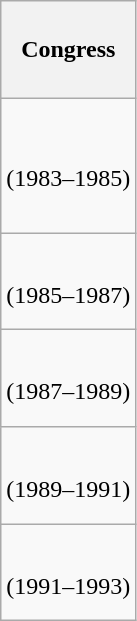<table class="wikitable" style="float:left; margin:0; margin-right:-0.5px; margin-top:14px; text-align:center;">
<tr style="white-space:nowrap; height:4.04em;">
<th>Congress</th>
</tr>
<tr style="white-space:nowrap; height:5.64em;">
<td><strong></strong><br>(1983–1985)</td>
</tr>
<tr style="white-space:nowrap; height:4.04em">
<td><strong></strong><br>(1985–1987)</td>
</tr>
<tr style="white-space:nowrap; height:4.04em">
<td><strong></strong><br>(1987–1989)</td>
</tr>
<tr style="white-space:nowrap; height:4.04em">
<td><strong></strong><br>(1989–1991)</td>
</tr>
<tr style="white-space:nowrap; height:4.04em">
<td><strong></strong><br>(1991–1993)</td>
</tr>
</table>
